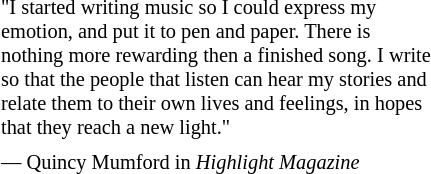<table class="toccolours" style="float: left; margin-left: 0em; margin-right: 2em; font-size: 85%; background:offwhite; color:black; width:22em; max-width: 40%;" cellspacing="5">
<tr>
<td style="text-align: left;">"I started writing music so I could express my emotion, and put it to pen and paper. There is nothing more rewarding then a finished song. I write so that the people that listen can hear my stories and relate them to their own lives and feelings, in hopes that they reach a new light."</td>
</tr>
<tr>
<td style="text-align: left;">— Quincy Mumford in <em>Highlight Magazine</em></td>
</tr>
</table>
